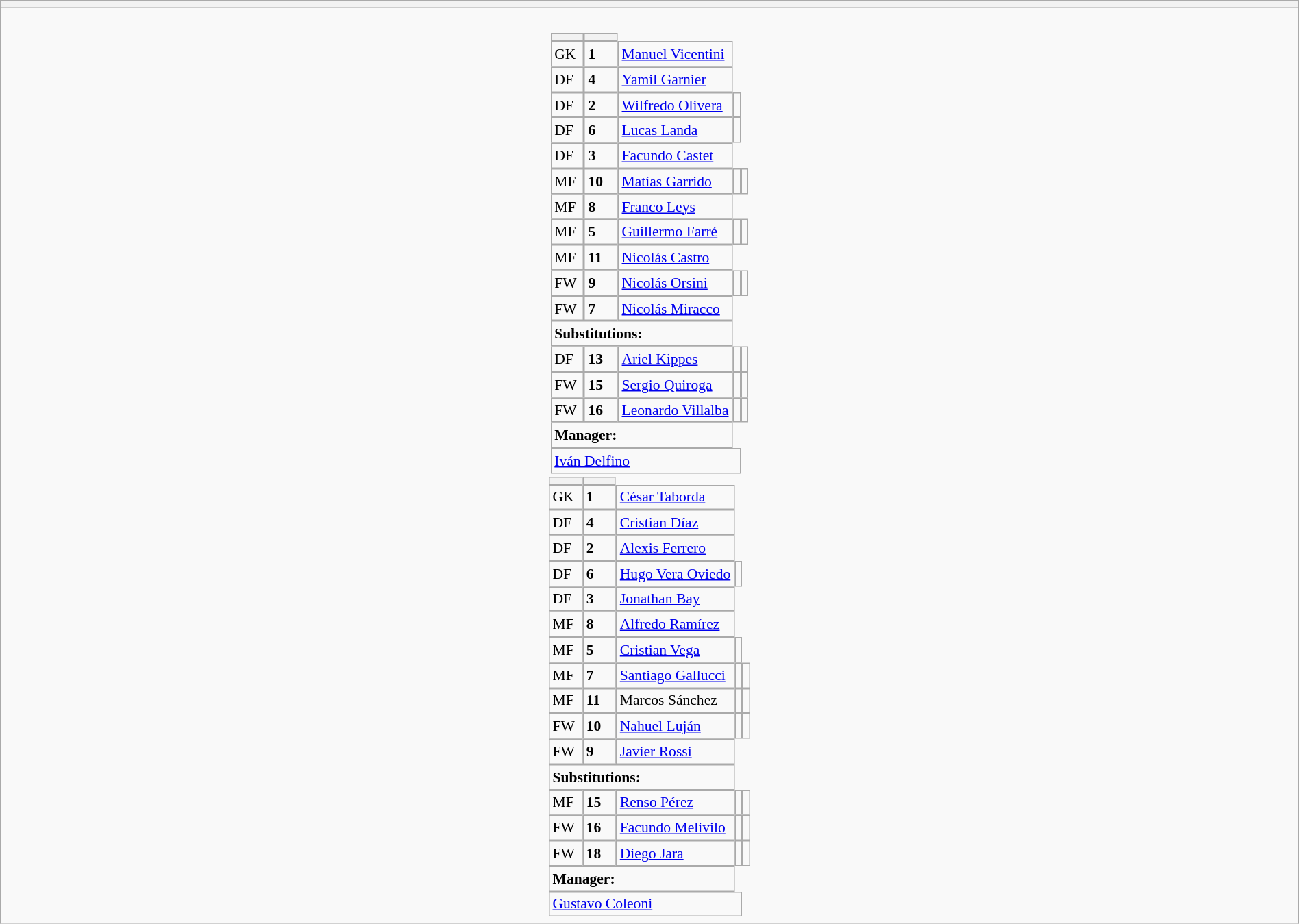<table style="width:100%" class="wikitable collapsible collapsed">
<tr>
<th></th>
</tr>
<tr>
<td><br>






<table style="font-size:90%; margin:0.2em auto;" cellspacing="0" cellpadding="0">
<tr>
<th width="25"></th>
<th width="25"></th>
</tr>
<tr>
<td>GK</td>
<td><strong>1</strong></td>
<td><a href='#'>Manuel Vicentini</a></td>
</tr>
<tr>
<td>DF</td>
<td><strong>4</strong></td>
<td><a href='#'>Yamil Garnier</a></td>
</tr>
<tr>
<td>DF</td>
<td><strong>2</strong></td>
<td><a href='#'>Wilfredo Olivera</a></td>
<td></td>
</tr>
<tr>
<td>DF</td>
<td><strong>6</strong></td>
<td><a href='#'>Lucas Landa</a></td>
<td></td>
</tr>
<tr>
<td>DF</td>
<td><strong>3</strong></td>
<td><a href='#'>Facundo Castet</a></td>
</tr>
<tr>
<td>MF</td>
<td><strong>10</strong></td>
<td><a href='#'>Matías Garrido</a></td>
<td></td>
<td></td>
</tr>
<tr>
<td>MF</td>
<td><strong>8</strong></td>
<td><a href='#'>Franco Leys</a></td>
</tr>
<tr>
<td>MF</td>
<td><strong>5</strong></td>
<td><a href='#'>Guillermo Farré</a></td>
<td></td>
<td></td>
</tr>
<tr>
<td>MF</td>
<td><strong>11</strong></td>
<td><a href='#'>Nicolás Castro</a></td>
</tr>
<tr>
<td>FW</td>
<td><strong>9</strong></td>
<td><a href='#'>Nicolás Orsini</a></td>
<td></td>
<td></td>
</tr>
<tr>
<td>FW</td>
<td><strong>7</strong></td>
<td><a href='#'>Nicolás Miracco</a></td>
</tr>
<tr>
<td colspan=3><strong>Substitutions:</strong></td>
</tr>
<tr>
<td>DF</td>
<td><strong>13</strong></td>
<td><a href='#'>Ariel Kippes</a></td>
<td></td>
<td></td>
</tr>
<tr>
<td>FW</td>
<td><strong>15</strong></td>
<td><a href='#'>Sergio Quiroga</a></td>
<td></td>
<td></td>
</tr>
<tr>
<td>FW</td>
<td><strong>16</strong></td>
<td><a href='#'>Leonardo Villalba</a></td>
<td></td>
<td> </td>
</tr>
<tr>
<td colspan=3><strong>Manager:</strong></td>
</tr>
<tr>
<td colspan=4> <a href='#'>Iván Delfino</a></td>
</tr>
</table>
<table cellspacing="0" cellpadding="0" style="font-size:90%; margin:0.2em auto;">
<tr>
<th width="25"></th>
<th width="25"></th>
</tr>
<tr>
<td>GK</td>
<td><strong>1</strong></td>
<td><a href='#'>César Taborda</a></td>
</tr>
<tr>
<td>DF</td>
<td><strong>4</strong></td>
<td><a href='#'>Cristian Díaz</a></td>
</tr>
<tr>
<td>DF</td>
<td><strong>2</strong></td>
<td><a href='#'>Alexis Ferrero</a></td>
</tr>
<tr>
<td>DF</td>
<td><strong>6</strong></td>
<td><a href='#'>Hugo Vera Oviedo</a></td>
<td></td>
</tr>
<tr>
<td>DF</td>
<td><strong>3</strong></td>
<td><a href='#'>Jonathan Bay</a></td>
</tr>
<tr>
<td>MF</td>
<td><strong>8</strong></td>
<td><a href='#'>Alfredo Ramírez</a></td>
</tr>
<tr>
<td>MF</td>
<td><strong>5</strong></td>
<td><a href='#'>Cristian Vega</a></td>
<td></td>
</tr>
<tr>
<td>MF</td>
<td><strong>7</strong></td>
<td><a href='#'>Santiago Gallucci</a></td>
<td></td>
<td></td>
</tr>
<tr>
<td>MF</td>
<td><strong>11</strong></td>
<td>Marcos Sánchez</td>
<td></td>
<td></td>
</tr>
<tr>
<td>FW</td>
<td><strong>10</strong></td>
<td><a href='#'>Nahuel Luján</a></td>
<td></td>
<td></td>
</tr>
<tr>
<td>FW</td>
<td><strong>9</strong></td>
<td><a href='#'>Javier Rossi</a></td>
</tr>
<tr>
<td colspan=3><strong>Substitutions:</strong></td>
</tr>
<tr>
<td>MF</td>
<td><strong>15</strong></td>
<td><a href='#'>Renso Pérez</a></td>
<td></td>
<td></td>
</tr>
<tr>
<td>FW</td>
<td><strong>16</strong></td>
<td><a href='#'>Facundo Melivilo</a></td>
<td></td>
<td> </td>
</tr>
<tr>
<td>FW</td>
<td><strong>18</strong></td>
<td><a href='#'>Diego Jara</a></td>
<td></td>
<td></td>
</tr>
<tr>
<td colspan=3><strong>Manager:</strong></td>
</tr>
<tr>
<td colspan=4> <a href='#'>Gustavo Coleoni</a></td>
</tr>
</table>
</td>
</tr>
</table>
